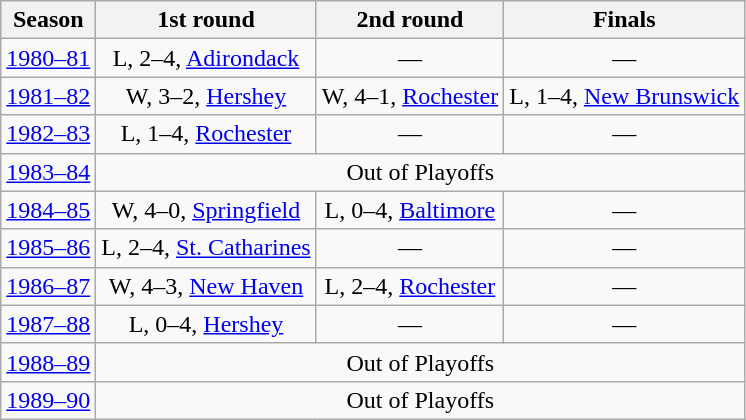<table class="wikitable" style="text-align:center">
<tr>
<th>Season</th>
<th>1st round</th>
<th>2nd round</th>
<th>Finals</th>
</tr>
<tr>
<td><a href='#'>1980–81</a></td>
<td>L, 2–4, <a href='#'>Adirondack</a></td>
<td>—</td>
<td>—</td>
</tr>
<tr>
<td><a href='#'>1981–82</a></td>
<td>W, 3–2, <a href='#'>Hershey</a></td>
<td>W, 4–1, <a href='#'>Rochester</a></td>
<td>L, 1–4, <a href='#'>New Brunswick</a></td>
</tr>
<tr>
<td><a href='#'>1982–83</a></td>
<td>L, 1–4, <a href='#'>Rochester</a></td>
<td>—</td>
<td>—</td>
</tr>
<tr>
<td><a href='#'>1983–84</a></td>
<td colspan="3">Out of Playoffs</td>
</tr>
<tr>
<td><a href='#'>1984–85</a></td>
<td>W, 4–0, <a href='#'>Springfield</a></td>
<td>L, 0–4, <a href='#'>Baltimore</a></td>
<td>—</td>
</tr>
<tr>
<td><a href='#'>1985–86</a></td>
<td>L, 2–4, <a href='#'>St. Catharines</a></td>
<td>—</td>
<td>—</td>
</tr>
<tr>
<td><a href='#'>1986–87</a></td>
<td>W, 4–3, <a href='#'>New Haven</a></td>
<td>L, 2–4, <a href='#'>Rochester</a></td>
<td>—</td>
</tr>
<tr>
<td><a href='#'>1987–88</a></td>
<td>L, 0–4, <a href='#'>Hershey</a></td>
<td>—</td>
<td>—</td>
</tr>
<tr>
<td><a href='#'>1988–89</a></td>
<td colspan="3">Out of Playoffs</td>
</tr>
<tr>
<td><a href='#'>1989–90</a></td>
<td colspan="3">Out of Playoffs</td>
</tr>
</table>
